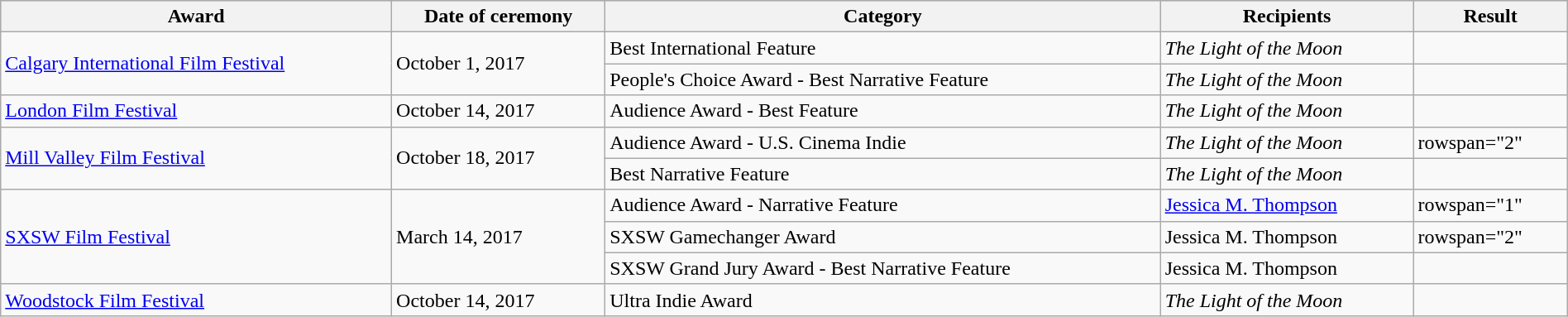<table class="wikitable plainrowheaders sortable" style="width:100%;">
<tr style="background:#ccc; text-align:center;">
<th scope="col">Award</th>
<th scope="col">Date of ceremony</th>
<th scope="col">Category</th>
<th scope="col">Recipients</th>
<th scope="col">Result</th>
</tr>
<tr>
<td rowspan="2"><a href='#'>Calgary International Film Festival</a></td>
<td rowspan="2">October 1, 2017</td>
<td>Best International Feature</td>
<td><em>The Light of the Moon</em></td>
<td></td>
</tr>
<tr>
<td>People's Choice Award - Best Narrative Feature</td>
<td><em>The Light of the Moon</em></td>
<td></td>
</tr>
<tr>
<td rowspan="1"><a href='#'>London Film Festival</a></td>
<td rowspan="1">October 14, 2017</td>
<td>Audience Award - Best Feature</td>
<td><em>The Light of the Moon</em></td>
<td></td>
</tr>
<tr>
<td rowspan="2"><a href='#'>Mill Valley Film Festival</a></td>
<td rowspan="2">October 18, 2017</td>
<td>Audience Award - U.S. Cinema Indie</td>
<td><em>The Light of the Moon</em></td>
<td>rowspan="2" </td>
</tr>
<tr>
<td>Best Narrative Feature</td>
<td><em>The Light of the Moon</em></td>
</tr>
<tr>
<td rowspan="3"><a href='#'>SXSW Film Festival</a></td>
<td rowspan="3">March 14, 2017</td>
<td>Audience Award - Narrative Feature</td>
<td><a href='#'>Jessica M. Thompson</a></td>
<td>rowspan="1" </td>
</tr>
<tr>
<td>SXSW Gamechanger Award</td>
<td>Jessica M. Thompson</td>
<td>rowspan="2" </td>
</tr>
<tr>
<td>SXSW Grand Jury Award - Best Narrative Feature</td>
<td>Jessica M. Thompson</td>
</tr>
<tr>
<td rowspan="1"><a href='#'>Woodstock Film Festival</a></td>
<td rowspan="1">October 14, 2017</td>
<td>Ultra Indie Award</td>
<td><em>The Light of the Moon</em></td>
<td></td>
</tr>
</table>
